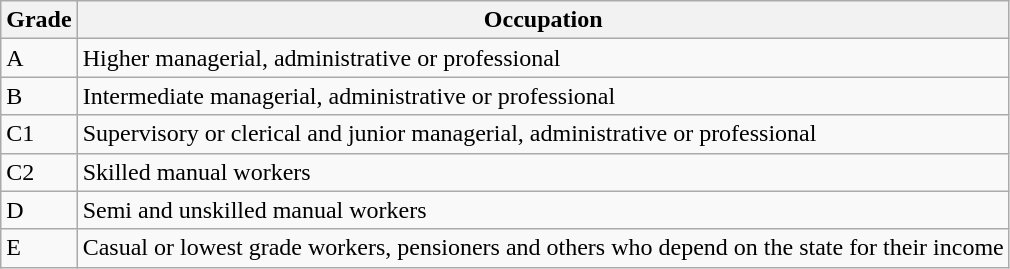<table class="wikitable">
<tr>
<th>Grade</th>
<th>Occupation</th>
</tr>
<tr>
<td>A</td>
<td>Higher managerial, administrative or professional</td>
</tr>
<tr>
<td>B</td>
<td>Intermediate managerial, administrative or professional</td>
</tr>
<tr>
<td>C1</td>
<td>Supervisory or clerical and junior managerial, administrative or professional</td>
</tr>
<tr>
<td>C2</td>
<td>Skilled manual workers</td>
</tr>
<tr>
<td>D</td>
<td>Semi and unskilled manual workers</td>
</tr>
<tr>
<td>E</td>
<td>Casual or lowest grade workers, pensioners and others who depend on the state for their income</td>
</tr>
</table>
